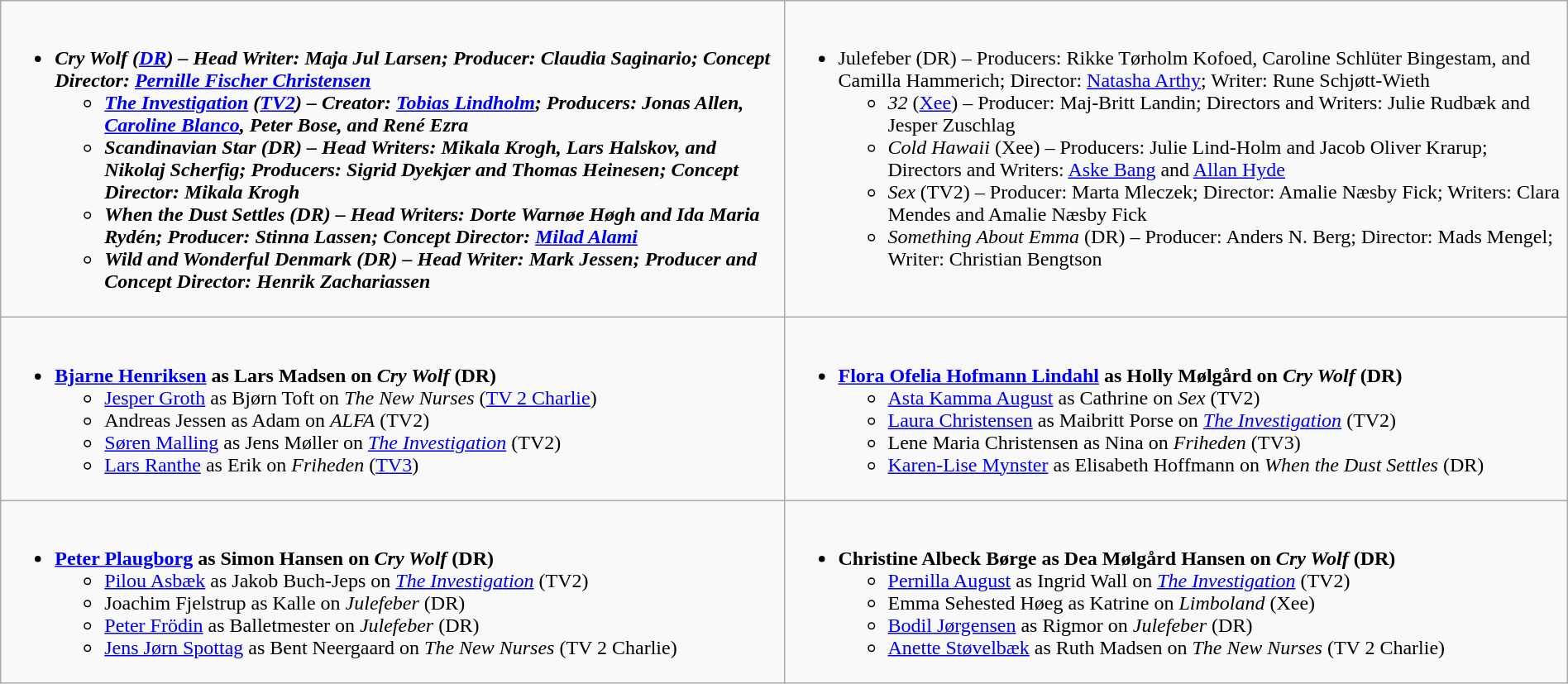<table class=wikitable style="width:100%">
<tr>
<td valign="top" width="50%"><br><ul><li><strong><em>Cry Wolf<em> (<a href='#'>DR</a>) – Head Writer: Maja Jul Larsen; Producer: Claudia Saginario; Concept Director: <a href='#'>Pernille Fischer Christensen</a><strong><ul><li></em><a href='#'>The Investigation</a><em> (<a href='#'>TV2</a>) – Creator: <a href='#'>Tobias Lindholm</a>; Producers: Jonas Allen, <a href='#'>Caroline Blanco</a>, Peter Bose, and René Ezra</li><li></em>Scandinavian Star<em> (DR) – Head Writers: Mikala Krogh, Lars Halskov, and Nikolaj Scherfig; Producers: Sigrid Dyekjær and Thomas Heinesen; Concept Director: Mikala Krogh</li><li></em>When the Dust Settles<em> (DR) – Head Writers: Dorte Warnøe Høgh and Ida Maria Rydén; Producer: Stinna Lassen; Concept Director: <a href='#'>Milad Alami</a></li><li></em>Wild and Wonderful Denmark<em> (DR) – Head Writer: Mark Jessen; Producer and Concept Director: Henrik Zachariassen</li></ul></li></ul></td>
<td valign="top" width="50%"><br><ul><li></em></strong>Julefeber</em> (DR) – Producers: Rikke Tørholm Kofoed, Caroline Schlüter Bingestam, and Camilla Hammerich; Director: <a href='#'>Natasha Arthy</a>; Writer: Rune Schjøtt-Wieth</strong><ul><li><em>32</em> (<a href='#'>Xee</a>) – Producer: Maj-Britt Landin; Directors and Writers: Julie Rudbæk and Jesper Zuschlag</li><li><em>Cold Hawaii</em> (Xee) – Producers: Julie Lind-Holm and Jacob Oliver Krarup; Directors and Writers: <a href='#'>Aske Bang</a> and <a href='#'>Allan Hyde</a></li><li><em>Sex</em> (TV2) – Producer: Marta Mleczek; Director: Amalie Næsby Fick; Writers: Clara Mendes and Amalie Næsby Fick</li><li><em>Something About Emma</em> (DR) – Producer: Anders N. Berg; Director: Mads Mengel; Writer: Christian Bengtson</li></ul></li></ul></td>
</tr>
<tr>
<td valign="top" width="50%"><br><ul><li><strong><a href='#'>Bjarne Henriksen</a> as Lars Madsen on <em>Cry Wolf</em> (DR)</strong><ul><li><a href='#'>Jesper Groth</a> as Bjørn Toft on <em>The New Nurses</em> (<a href='#'>TV 2 Charlie</a>)</li><li>Andreas Jessen as Adam on <em>ALFA</em> (TV2)</li><li><a href='#'>Søren Malling</a> as Jens Møller on <em><a href='#'>The Investigation</a></em> (TV2)</li><li><a href='#'>Lars Ranthe</a> as Erik on <em>Friheden</em> (<a href='#'>TV3</a>)</li></ul></li></ul></td>
<td valign="top" width="50%"><br><ul><li><strong><a href='#'>Flora Ofelia Hofmann Lindahl</a> as Holly Mølgård on <em>Cry Wolf</em> (DR)</strong><ul><li><a href='#'>Asta Kamma August</a> as Cathrine on <em>Sex</em> (TV2)</li><li><a href='#'>Laura Christensen</a> as Maibritt Porse on <em><a href='#'>The Investigation</a></em> (TV2)</li><li>Lene Maria Christensen as Nina on <em>Friheden</em> (TV3)</li><li><a href='#'>Karen-Lise Mynster</a> as Elisabeth Hoffmann on <em>When the Dust Settles</em> (DR)</li></ul></li></ul></td>
</tr>
<tr>
<td valign="top" width="50%"><br><ul><li><strong><a href='#'>Peter Plaugborg</a> as Simon Hansen on <em>Cry Wolf</em> (DR)</strong><ul><li><a href='#'>Pilou Asbæk</a> as Jakob Buch-Jeps on <em><a href='#'>The Investigation</a></em> (TV2)</li><li>Joachim Fjelstrup as Kalle on <em>Julefeber</em> (DR)</li><li><a href='#'>Peter Frödin</a> as Balletmester on <em>Julefeber</em> (DR)</li><li><a href='#'>Jens Jørn Spottag</a> as Bent Neergaard on <em>The New Nurses</em> (TV 2 Charlie)</li></ul></li></ul></td>
<td valign="top" width="50%"><br><ul><li><strong>Christine Albeck Børge as Dea Mølgård Hansen on <em>Cry Wolf</em> (DR)</strong><ul><li><a href='#'>Pernilla August</a> as Ingrid Wall on <em><a href='#'>The Investigation</a></em> (TV2)</li><li>Emma Sehested Høeg as Katrine on <em>Limboland</em> (Xee)</li><li><a href='#'>Bodil Jørgensen</a> as Rigmor on <em>Julefeber</em> (DR)</li><li><a href='#'>Anette Støvelbæk</a> as Ruth Madsen on <em>The New Nurses</em> (TV 2 Charlie)</li></ul></li></ul></td>
</tr>
</table>
